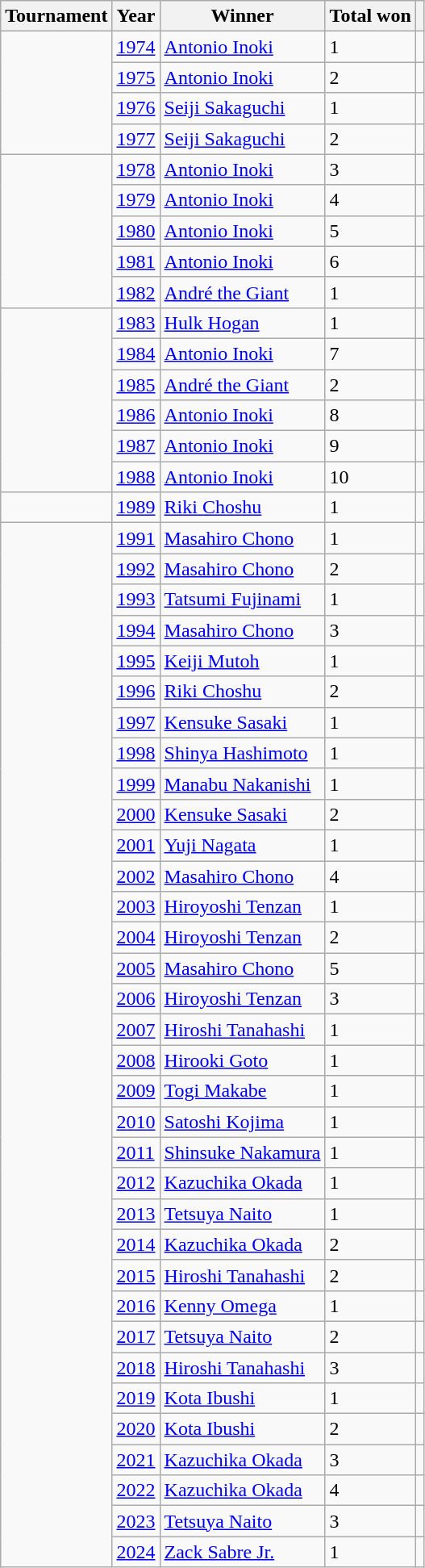<table class="wikitable sortable">
<tr>
<th>Tournament</th>
<th>Year</th>
<th>Winner</th>
<th>Total won</th>
<th></th>
</tr>
<tr>
<td rowspan="4"></td>
<td><a href='#'>1974</a></td>
<td><a href='#'>Antonio Inoki</a></td>
<td>1</td>
<td></td>
</tr>
<tr>
<td><a href='#'>1975</a></td>
<td><a href='#'>Antonio Inoki</a></td>
<td>2</td>
<td></td>
</tr>
<tr>
<td><a href='#'>1976</a></td>
<td><a href='#'>Seiji Sakaguchi</a></td>
<td>1</td>
<td></td>
</tr>
<tr>
<td><a href='#'>1977</a></td>
<td><a href='#'>Seiji Sakaguchi</a></td>
<td>2</td>
<td></td>
</tr>
<tr>
<td rowspan="5"></td>
<td><a href='#'>1978</a></td>
<td><a href='#'>Antonio Inoki</a></td>
<td>3</td>
<td></td>
</tr>
<tr>
<td><a href='#'>1979</a></td>
<td><a href='#'>Antonio Inoki</a></td>
<td>4</td>
<td></td>
</tr>
<tr>
<td><a href='#'>1980</a></td>
<td><a href='#'>Antonio Inoki</a></td>
<td>5</td>
<td></td>
</tr>
<tr>
<td><a href='#'>1981</a></td>
<td><a href='#'>Antonio Inoki</a></td>
<td>6</td>
<td></td>
</tr>
<tr>
<td><a href='#'>1982</a></td>
<td><a href='#'>André the Giant</a></td>
<td>1</td>
<td></td>
</tr>
<tr>
<td rowspan="6"></td>
<td><a href='#'>1983</a></td>
<td><a href='#'>Hulk Hogan</a></td>
<td>1</td>
<td></td>
</tr>
<tr>
<td><a href='#'>1984</a></td>
<td><a href='#'>Antonio Inoki</a></td>
<td>7</td>
<td></td>
</tr>
<tr>
<td><a href='#'>1985</a></td>
<td><a href='#'>André the Giant</a></td>
<td>2</td>
<td></td>
</tr>
<tr>
<td><a href='#'>1986</a></td>
<td><a href='#'>Antonio Inoki</a></td>
<td>8</td>
<td></td>
</tr>
<tr>
<td><a href='#'>1987</a></td>
<td><a href='#'>Antonio Inoki</a></td>
<td>9</td>
<td></td>
</tr>
<tr>
<td><a href='#'>1988</a></td>
<td><a href='#'>Antonio Inoki</a></td>
<td>10</td>
<td></td>
</tr>
<tr>
<td></td>
<td><a href='#'>1989</a></td>
<td><a href='#'>Riki Choshu</a></td>
<td>1</td>
<td></td>
</tr>
<tr>
<td rowspan="34"></td>
<td><a href='#'>1991</a></td>
<td><a href='#'>Masahiro Chono</a></td>
<td>1</td>
<td></td>
</tr>
<tr>
<td><a href='#'>1992</a></td>
<td><a href='#'>Masahiro Chono</a></td>
<td>2</td>
<td></td>
</tr>
<tr>
<td><a href='#'>1993</a></td>
<td><a href='#'>Tatsumi Fujinami</a></td>
<td>1</td>
<td></td>
</tr>
<tr>
<td><a href='#'>1994</a></td>
<td><a href='#'>Masahiro Chono</a></td>
<td>3</td>
<td></td>
</tr>
<tr>
<td><a href='#'>1995</a></td>
<td><a href='#'>Keiji Mutoh</a></td>
<td>1</td>
<td></td>
</tr>
<tr>
<td><a href='#'>1996</a></td>
<td><a href='#'>Riki Choshu</a></td>
<td>2</td>
<td></td>
</tr>
<tr>
<td><a href='#'>1997</a></td>
<td><a href='#'>Kensuke Sasaki</a></td>
<td>1</td>
<td></td>
</tr>
<tr>
<td><a href='#'>1998</a></td>
<td><a href='#'>Shinya Hashimoto</a></td>
<td>1</td>
<td></td>
</tr>
<tr>
<td><a href='#'>1999</a></td>
<td><a href='#'>Manabu Nakanishi</a></td>
<td>1</td>
<td></td>
</tr>
<tr>
<td><a href='#'>2000</a></td>
<td><a href='#'>Kensuke Sasaki</a></td>
<td>2</td>
<td></td>
</tr>
<tr>
<td><a href='#'>2001</a></td>
<td><a href='#'>Yuji Nagata</a></td>
<td>1</td>
<td></td>
</tr>
<tr>
<td><a href='#'>2002</a></td>
<td><a href='#'>Masahiro Chono</a></td>
<td>4</td>
<td></td>
</tr>
<tr>
<td><a href='#'>2003</a></td>
<td><a href='#'>Hiroyoshi Tenzan</a></td>
<td>1</td>
<td></td>
</tr>
<tr>
<td><a href='#'>2004</a></td>
<td><a href='#'>Hiroyoshi Tenzan</a></td>
<td>2</td>
<td></td>
</tr>
<tr>
<td><a href='#'>2005</a></td>
<td><a href='#'>Masahiro Chono</a></td>
<td>5</td>
<td></td>
</tr>
<tr>
<td><a href='#'>2006</a></td>
<td><a href='#'>Hiroyoshi Tenzan</a></td>
<td>3</td>
<td></td>
</tr>
<tr>
<td><a href='#'>2007</a></td>
<td><a href='#'>Hiroshi Tanahashi</a></td>
<td>1</td>
<td></td>
</tr>
<tr>
<td><a href='#'>2008</a></td>
<td><a href='#'>Hirooki Goto</a></td>
<td>1</td>
<td></td>
</tr>
<tr>
<td><a href='#'>2009</a></td>
<td><a href='#'>Togi Makabe</a></td>
<td>1</td>
<td></td>
</tr>
<tr>
<td><a href='#'>2010</a></td>
<td><a href='#'>Satoshi Kojima</a></td>
<td>1</td>
<td></td>
</tr>
<tr>
<td><a href='#'>2011</a></td>
<td><a href='#'>Shinsuke Nakamura</a></td>
<td>1</td>
<td></td>
</tr>
<tr>
<td><a href='#'>2012</a></td>
<td><a href='#'>Kazuchika Okada</a></td>
<td>1</td>
<td></td>
</tr>
<tr>
<td><a href='#'>2013</a></td>
<td><a href='#'>Tetsuya Naito</a></td>
<td>1</td>
<td></td>
</tr>
<tr>
<td><a href='#'>2014</a></td>
<td><a href='#'>Kazuchika Okada</a></td>
<td>2</td>
<td></td>
</tr>
<tr>
<td><a href='#'>2015</a></td>
<td><a href='#'>Hiroshi Tanahashi</a></td>
<td>2</td>
<td></td>
</tr>
<tr>
<td><a href='#'>2016</a></td>
<td><a href='#'>Kenny Omega</a></td>
<td>1</td>
<td></td>
</tr>
<tr>
<td><a href='#'>2017</a></td>
<td><a href='#'>Tetsuya Naito</a></td>
<td>2</td>
<td></td>
</tr>
<tr>
<td><a href='#'>2018</a></td>
<td><a href='#'>Hiroshi Tanahashi</a></td>
<td>3</td>
<td></td>
</tr>
<tr>
<td><a href='#'>2019</a></td>
<td><a href='#'>Kota Ibushi</a></td>
<td>1</td>
<td></td>
</tr>
<tr>
<td><a href='#'>2020</a></td>
<td><a href='#'>Kota Ibushi</a></td>
<td>2</td>
<td></td>
</tr>
<tr>
<td><a href='#'>2021</a></td>
<td><a href='#'>Kazuchika Okada</a></td>
<td>3</td>
<td></td>
</tr>
<tr>
<td><a href='#'>2022</a></td>
<td><a href='#'>Kazuchika Okada</a></td>
<td>4</td>
<td></td>
</tr>
<tr>
<td><a href='#'>2023</a></td>
<td><a href='#'>Tetsuya Naito</a></td>
<td>3</td>
<td></td>
</tr>
<tr>
<td><a href='#'>2024</a></td>
<td><a href='#'>Zack Sabre Jr.</a></td>
<td>1</td>
<td></td>
</tr>
</table>
